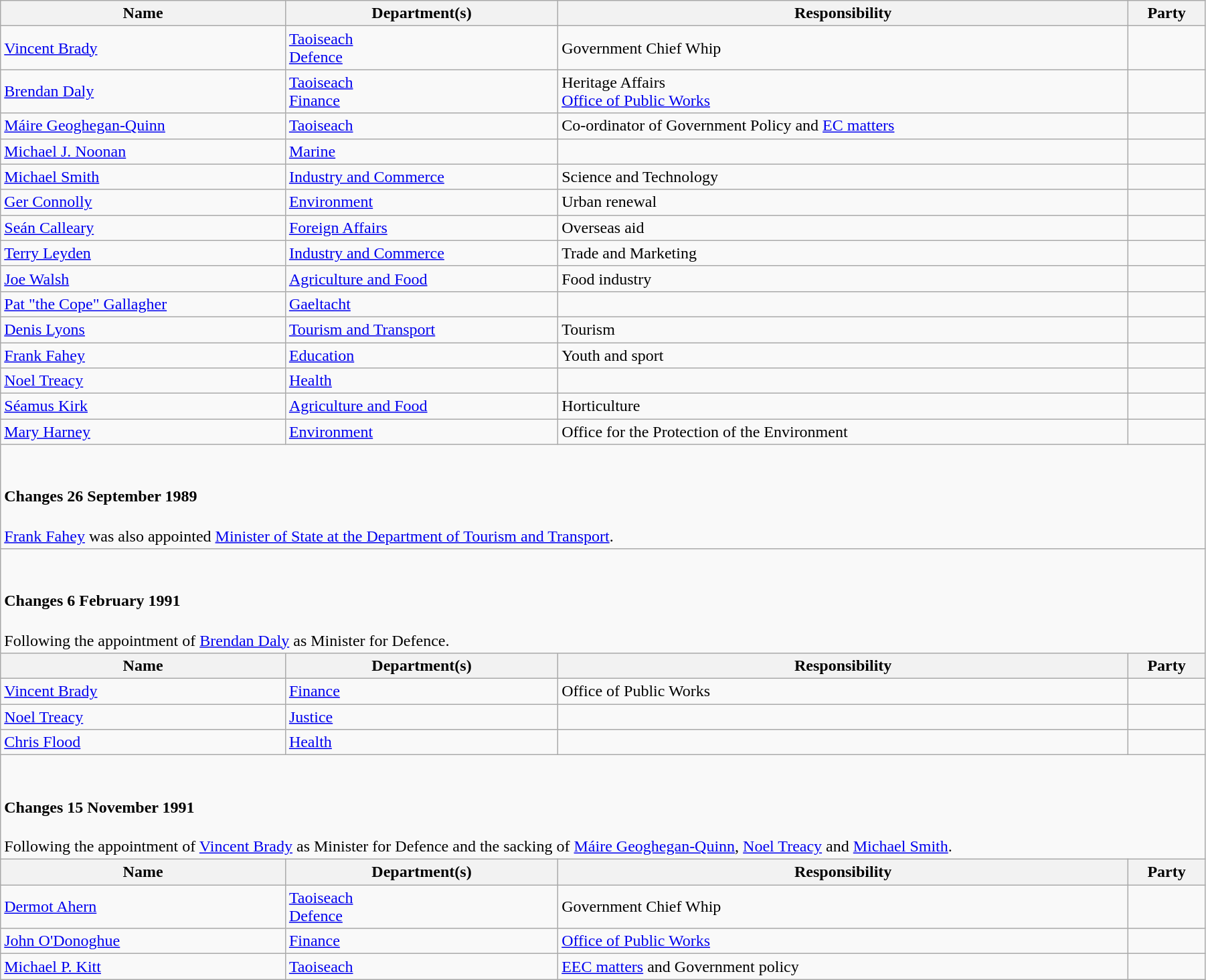<table class="wikitable" width=95%>
<tr>
<th>Name</th>
<th>Department(s)</th>
<th>Responsibility</th>
<th colspan="2">Party</th>
</tr>
<tr>
<td><a href='#'>Vincent Brady</a></td>
<td><a href='#'>Taoiseach</a><br><a href='#'>Defence</a></td>
<td>Government Chief Whip</td>
<td></td>
</tr>
<tr>
<td><a href='#'>Brendan Daly</a></td>
<td><a href='#'>Taoiseach</a><br><a href='#'>Finance</a></td>
<td>Heritage Affairs<br><a href='#'>Office of Public Works</a></td>
<td></td>
</tr>
<tr>
<td><a href='#'>Máire Geoghegan-Quinn</a></td>
<td><a href='#'>Taoiseach</a></td>
<td>Co-ordinator of Government Policy and <a href='#'>EC matters</a></td>
<td></td>
</tr>
<tr>
<td><a href='#'>Michael J. Noonan</a></td>
<td><a href='#'>Marine</a></td>
<td></td>
<td></td>
</tr>
<tr>
<td><a href='#'>Michael Smith</a></td>
<td><a href='#'>Industry and Commerce</a></td>
<td>Science and Technology</td>
<td></td>
</tr>
<tr>
<td><a href='#'>Ger Connolly</a></td>
<td><a href='#'>Environment</a></td>
<td>Urban renewal</td>
<td></td>
</tr>
<tr>
<td><a href='#'>Seán Calleary</a></td>
<td><a href='#'>Foreign Affairs</a></td>
<td>Overseas aid</td>
<td></td>
</tr>
<tr>
<td><a href='#'>Terry Leyden</a></td>
<td><a href='#'>Industry and Commerce</a></td>
<td>Trade and Marketing</td>
<td></td>
</tr>
<tr>
<td><a href='#'>Joe Walsh</a></td>
<td><a href='#'>Agriculture and Food</a></td>
<td>Food industry</td>
<td></td>
</tr>
<tr>
<td><a href='#'>Pat "the Cope" Gallagher</a></td>
<td><a href='#'>Gaeltacht</a></td>
<td></td>
<td></td>
</tr>
<tr>
<td><a href='#'>Denis Lyons</a></td>
<td><a href='#'>Tourism and Transport</a></td>
<td>Tourism</td>
<td></td>
</tr>
<tr>
<td><a href='#'>Frank Fahey</a></td>
<td><a href='#'>Education</a></td>
<td>Youth and sport</td>
<td></td>
</tr>
<tr>
<td><a href='#'>Noel Treacy</a></td>
<td><a href='#'>Health</a></td>
<td></td>
<td></td>
</tr>
<tr>
<td><a href='#'>Séamus Kirk</a></td>
<td><a href='#'>Agriculture and Food</a></td>
<td>Horticulture</td>
<td></td>
</tr>
<tr>
<td><a href='#'>Mary Harney</a></td>
<td><a href='#'>Environment</a></td>
<td>Office for the Protection of the Environment</td>
<td></td>
</tr>
<tr>
<td colspan="5"><br><h4>Changes 26 September 1989</h4><a href='#'>Frank Fahey</a> was also appointed <a href='#'>Minister of State at the Department of Tourism and Transport</a>.</td>
</tr>
<tr>
<td colspan="5"><br><h4>Changes 6 February 1991</h4>Following the appointment of <a href='#'>Brendan Daly</a> as Minister for Defence.</td>
</tr>
<tr>
<th>Name</th>
<th>Department(s)</th>
<th>Responsibility</th>
<th colspan="2">Party</th>
</tr>
<tr>
<td><a href='#'>Vincent Brady</a></td>
<td><a href='#'>Finance</a></td>
<td>Office of Public Works<br></td>
<td></td>
</tr>
<tr>
<td><a href='#'>Noel Treacy</a></td>
<td><a href='#'>Justice</a></td>
<td></td>
<td></td>
</tr>
<tr>
<td><a href='#'>Chris Flood</a></td>
<td><a href='#'>Health</a></td>
<td></td>
<td></td>
</tr>
<tr>
<td colspan="5"><br><h4>Changes 15 November 1991</h4>Following the appointment of <a href='#'>Vincent Brady</a> as Minister for Defence and the sacking of <a href='#'>Máire Geoghegan-Quinn</a>, <a href='#'>Noel Treacy</a> and <a href='#'>Michael Smith</a>.</td>
</tr>
<tr>
<th>Name</th>
<th>Department(s)</th>
<th>Responsibility</th>
<th colspan="2">Party</th>
</tr>
<tr>
<td><a href='#'>Dermot Ahern</a></td>
<td><a href='#'>Taoiseach</a><br><a href='#'>Defence</a></td>
<td>Government Chief Whip</td>
<td></td>
</tr>
<tr>
<td><a href='#'>John O'Donoghue</a></td>
<td><a href='#'>Finance</a></td>
<td><a href='#'>Office of Public Works</a></td>
<td></td>
</tr>
<tr>
<td><a href='#'>Michael P. Kitt</a></td>
<td><a href='#'>Taoiseach</a></td>
<td><a href='#'>EEC matters</a> and Government policy</td>
<td></td>
</tr>
</table>
